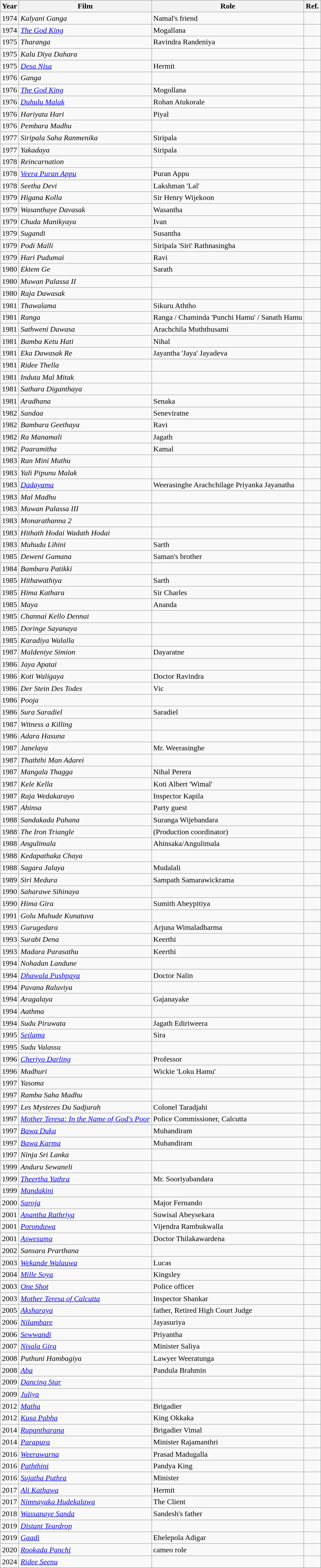<table class="wikitable">
<tr>
<th>Year</th>
<th>Film</th>
<th>Role</th>
<th>Ref.</th>
</tr>
<tr>
<td>1974</td>
<td><em>Kalyani Ganga</em></td>
<td>Namal's friend</td>
<td></td>
</tr>
<tr>
<td>1974</td>
<td><em><a href='#'>The God King</a></em></td>
<td>Mogallana</td>
<td></td>
</tr>
<tr>
<td>1975</td>
<td><em>Tharanga</em></td>
<td>Ravindra Randeniya</td>
<td></td>
</tr>
<tr>
<td>1975</td>
<td><em>Kalu Diya Dahara</em></td>
<td></td>
<td></td>
</tr>
<tr>
<td>1975</td>
<td><em><a href='#'>Desa Nisa</a></em></td>
<td>Hermit</td>
<td></td>
</tr>
<tr>
<td>1976</td>
<td><em>Ganga</em></td>
<td></td>
<td></td>
</tr>
<tr>
<td>1976</td>
<td><em><a href='#'>The God King</a></em></td>
<td>Mogollana</td>
<td></td>
</tr>
<tr>
<td>1976</td>
<td><em><a href='#'>Duhulu Malak</a></em></td>
<td>Rohan Atukorale</td>
<td></td>
</tr>
<tr>
<td>1976</td>
<td><em>Hariyata Hari</em></td>
<td>Piyal</td>
<td></td>
</tr>
<tr>
<td>1976</td>
<td><em>Pembara Madhu</em></td>
<td></td>
<td></td>
</tr>
<tr>
<td>1977</td>
<td><em>Siripala Saha Ranmenika</em></td>
<td>Siripala</td>
<td></td>
</tr>
<tr>
<td>1977</td>
<td><em>Yakadaya</em></td>
<td>Siripala</td>
<td></td>
</tr>
<tr>
<td>1978</td>
<td><em>Reincarnation</em></td>
<td></td>
<td></td>
</tr>
<tr>
<td>1978</td>
<td><em><a href='#'>Veera Puran Appu</a></em></td>
<td>Puran Appu</td>
<td></td>
</tr>
<tr>
<td>1978</td>
<td><em>Seetha Devi</em></td>
<td>Lakshman 'Lal'</td>
<td></td>
</tr>
<tr>
<td>1979</td>
<td><em>Higana Kolla</em></td>
<td>Sir Henry Wijekoon</td>
<td></td>
</tr>
<tr>
<td>1979</td>
<td><em>Wasanthaye Davasak</em></td>
<td>Wasantha</td>
<td></td>
</tr>
<tr>
<td>1979</td>
<td><em>Chuda Manikyaya</em></td>
<td>Ivan</td>
<td></td>
</tr>
<tr>
<td>1979</td>
<td><em>Sugandi</em></td>
<td>Susantha</td>
<td></td>
</tr>
<tr>
<td>1979</td>
<td><em>Podi Malli</em></td>
<td>Siripala 'Siri' Rathnasingha</td>
<td></td>
</tr>
<tr>
<td>1979</td>
<td><em>Hari Pudumai</em></td>
<td>Ravi</td>
<td></td>
</tr>
<tr>
<td>1980</td>
<td><em>Ektem Ge</em></td>
<td>Sarath</td>
<td></td>
</tr>
<tr>
<td>1980</td>
<td><em>Muwan Palassa II</em></td>
<td></td>
<td></td>
</tr>
<tr>
<td>1980</td>
<td><em>Raja Dawasak</em></td>
<td></td>
<td></td>
</tr>
<tr>
<td>1981</td>
<td><em>Thawalama</em></td>
<td>Sikuru Aththo</td>
<td></td>
</tr>
<tr>
<td>1981</td>
<td><em>Ranga</em></td>
<td>Ranga / Chaminda 'Punchi Hamu' / Sanath Hamu</td>
<td></td>
</tr>
<tr>
<td>1981</td>
<td><em>Sathweni Dawasa</em></td>
<td>Arachchila Muththusami</td>
<td></td>
</tr>
<tr>
<td>1981</td>
<td><em>Bamba Ketu Hati</em></td>
<td>Nihal</td>
<td></td>
</tr>
<tr>
<td>1981</td>
<td><em>Eka Dawasak Re</em></td>
<td>Jayantha 'Jaya' Jayadeva</td>
<td></td>
</tr>
<tr>
<td>1981</td>
<td><em>Ridee Thella</em></td>
<td></td>
<td></td>
</tr>
<tr>
<td>1981</td>
<td><em>Induta Mal Mitak</em></td>
<td></td>
<td></td>
</tr>
<tr>
<td>1981</td>
<td><em>Sathara Diganthaya</em></td>
<td></td>
<td></td>
</tr>
<tr>
<td>1981</td>
<td><em>Aradhana</em></td>
<td>Senaka</td>
<td></td>
</tr>
<tr>
<td>1982</td>
<td><em>Sandaa</em></td>
<td>Seneviratne</td>
<td></td>
</tr>
<tr>
<td>1982</td>
<td><em>Bambara Geethaya</em></td>
<td>Ravi</td>
<td></td>
</tr>
<tr>
<td>1982</td>
<td><em>Ra Manamali</em></td>
<td>Jagath</td>
<td></td>
</tr>
<tr>
<td>1982</td>
<td><em>Paaramitha</em></td>
<td>Kamal</td>
<td></td>
</tr>
<tr>
<td>1983</td>
<td><em>Ran Mini Muthu</em></td>
<td></td>
<td></td>
</tr>
<tr>
<td>1983</td>
<td><em>Yali Pipunu Malak</em></td>
<td></td>
<td></td>
</tr>
<tr>
<td>1983</td>
<td><em><a href='#'>Dadayama</a></em></td>
<td>Weerasinghe Arachchilage Priyanka Jayanatha</td>
<td></td>
</tr>
<tr>
<td>1983</td>
<td><em>Mal Madhu</em></td>
<td></td>
<td></td>
</tr>
<tr>
<td>1983</td>
<td><em>Muwan Palassa III</em></td>
<td></td>
<td></td>
</tr>
<tr>
<td>1983</td>
<td><em>Monarathanna 2</em></td>
<td></td>
<td></td>
</tr>
<tr>
<td>1983</td>
<td><em>Hithath Hodai Wadath Hodai</em></td>
<td></td>
<td></td>
</tr>
<tr>
<td>1983</td>
<td><em>Muhudu Lihini</em></td>
<td>Sarth</td>
<td></td>
</tr>
<tr>
<td>1985</td>
<td><em>Deweni Gamana</em></td>
<td>Saman's brother</td>
<td></td>
</tr>
<tr>
<td>1984</td>
<td><em>Bambara Patikki</em></td>
<td></td>
<td></td>
</tr>
<tr>
<td>1985</td>
<td><em>Hithawathiya</em></td>
<td>Sarth</td>
<td></td>
</tr>
<tr>
<td>1985</td>
<td><em>Hima Kathara</em></td>
<td>Sir Charles</td>
<td></td>
</tr>
<tr>
<td>1985</td>
<td><em>Maya</em></td>
<td>Ananda</td>
<td></td>
</tr>
<tr>
<td>1985</td>
<td><em>Channai Kello Dennai</em></td>
<td></td>
<td></td>
</tr>
<tr>
<td>1985</td>
<td><em>Doringe Sayanaya</em></td>
<td></td>
<td></td>
</tr>
<tr>
<td>1985</td>
<td><em>Karadiya Walalla</em></td>
<td></td>
<td></td>
</tr>
<tr>
<td>1987</td>
<td><em>Maldeniye Simion</em></td>
<td>Dayaratne</td>
<td></td>
</tr>
<tr>
<td>1986</td>
<td><em>Jaya Apatai</em></td>
<td></td>
<td></td>
</tr>
<tr>
<td>1986</td>
<td><em>Koti Waligaya</em></td>
<td>Doctor Ravindra</td>
<td></td>
</tr>
<tr>
<td>1986</td>
<td><em>Der Stein Des Todes</em></td>
<td>Vic</td>
<td></td>
</tr>
<tr>
<td>1986</td>
<td><em>Pooja</em></td>
<td></td>
<td></td>
</tr>
<tr>
<td>1986</td>
<td><em>Sura Saradiel</em></td>
<td>Saradiel</td>
<td></td>
</tr>
<tr>
<td>1987</td>
<td><em>Witness a Killing</em></td>
<td></td>
<td></td>
</tr>
<tr>
<td>1986</td>
<td><em>Adara Hasuna</em></td>
<td></td>
<td></td>
</tr>
<tr>
<td>1987</td>
<td><em>Janelaya</em></td>
<td>Mr. Weerasinghe</td>
<td></td>
</tr>
<tr>
<td>1987</td>
<td><em>Thaththi Man Adarei</em></td>
<td></td>
<td></td>
</tr>
<tr>
<td>1987</td>
<td><em>Mangala Thagga</em></td>
<td>Nihal Perera</td>
<td></td>
</tr>
<tr>
<td>1987</td>
<td><em>Kele Kella</em></td>
<td>Koti Albert 'Wimal'</td>
<td></td>
</tr>
<tr>
<td>1987</td>
<td><em>Raja Wedakarayo</em></td>
<td>Inspector Kapila</td>
<td></td>
</tr>
<tr>
<td>1987</td>
<td><em>Ahinsa</em></td>
<td>Party guest</td>
<td></td>
</tr>
<tr>
<td>1988</td>
<td><em>Sandakada Pahana</em></td>
<td>Suranga Wijebandara</td>
<td></td>
</tr>
<tr>
<td>1988</td>
<td><em>The Iron Triangle</em></td>
<td>(Production coordinator)</td>
<td></td>
</tr>
<tr>
<td>1988</td>
<td><em>Angulimala</em></td>
<td>Ahinsaka/Angulimala</td>
<td></td>
</tr>
<tr>
<td>1988</td>
<td><em>Kedapathaka Chaya</em></td>
<td></td>
<td></td>
</tr>
<tr>
<td>1988</td>
<td><em>Sagara Jalaya</em></td>
<td>Mudalali</td>
<td></td>
</tr>
<tr>
<td>1989</td>
<td><em>Siri Medura</em></td>
<td>Sampath Samarawickrama</td>
<td></td>
</tr>
<tr>
<td>1990</td>
<td><em>Saharawe Sihinaya</em></td>
<td></td>
<td></td>
</tr>
<tr>
<td>1990</td>
<td><em>Hima Gira</em></td>
<td>Sumith Abeypitiya</td>
<td></td>
</tr>
<tr>
<td>1991</td>
<td><em>Golu Muhude Kunatuva</em></td>
<td></td>
<td></td>
</tr>
<tr>
<td>1993</td>
<td><em>Gurugedara</em></td>
<td>Arjuna Wimaladharma</td>
<td></td>
</tr>
<tr>
<td>1993</td>
<td><em>Surabi Dena</em></td>
<td>Keerthi</td>
<td></td>
</tr>
<tr>
<td>1993</td>
<td><em>Madara Parasathu</em></td>
<td>Keerthi</td>
<td></td>
</tr>
<tr>
<td>1994</td>
<td><em>Nohadan Landune</em></td>
<td></td>
<td></td>
</tr>
<tr>
<td>1994</td>
<td><em><a href='#'>Dhawala Pushpaya</a></em></td>
<td>Doctor Nalin</td>
<td></td>
</tr>
<tr>
<td>1994</td>
<td><em>Pavana Raluviya</em></td>
<td></td>
<td></td>
</tr>
<tr>
<td>1994</td>
<td><em>Aragalaya</em></td>
<td>Gajanayake</td>
<td></td>
</tr>
<tr>
<td>1994</td>
<td><em>Aathma</em></td>
<td></td>
<td></td>
</tr>
<tr>
<td>1994</td>
<td><em>Sudu Piruwata</em></td>
<td>Jagath Ediriweera</td>
<td></td>
</tr>
<tr>
<td>1995</td>
<td><em><a href='#'>Seilama</a></em></td>
<td>Sira</td>
<td></td>
</tr>
<tr>
<td>1995</td>
<td><em>Sudu Valassu</em></td>
<td></td>
<td></td>
</tr>
<tr>
<td>1996</td>
<td><em><a href='#'>Cheriyo Darling</a></em></td>
<td>Professor</td>
<td></td>
</tr>
<tr>
<td>1996</td>
<td><em>Madhuri</em></td>
<td>Wickie 'Loku Hamu'</td>
<td></td>
</tr>
<tr>
<td>1997</td>
<td><em>Yasoma</em></td>
<td></td>
<td></td>
</tr>
<tr>
<td>1997</td>
<td><em>Ramba Saha Madhu</em></td>
<td></td>
<td></td>
</tr>
<tr>
<td>1997</td>
<td><em>Les Mysteres Du Sadjurah</em></td>
<td>Colonel Taradjahi</td>
<td></td>
</tr>
<tr>
<td>1997</td>
<td><em><a href='#'>Mother Teresa: In the Name of God's Poor</a></em></td>
<td>Police Commissioner, Calcutta</td>
<td></td>
</tr>
<tr>
<td>1997</td>
<td><em><a href='#'>Bawa Duka</a></em></td>
<td>Muhandiram</td>
<td></td>
</tr>
<tr>
<td>1997</td>
<td><em><a href='#'>Bawa Karma</a></em></td>
<td>Muhandiram</td>
<td></td>
</tr>
<tr>
<td>1997</td>
<td><em>Ninja Sri Lanka</em></td>
<td></td>
<td></td>
</tr>
<tr>
<td>1999</td>
<td><em>Anduru Sewaneli</em></td>
<td></td>
<td></td>
</tr>
<tr>
<td>1999</td>
<td><em><a href='#'>Theertha Yathra</a></em></td>
<td>Mr. Sooriyabandara</td>
<td></td>
</tr>
<tr>
<td>1999</td>
<td><em><a href='#'>Mandakini</a></em></td>
<td></td>
<td></td>
</tr>
<tr>
<td>2000</td>
<td><em><a href='#'>Saroja</a></em></td>
<td>Major Fernando</td>
<td></td>
</tr>
<tr>
<td>2001</td>
<td><em><a href='#'>Anantha Rathriya</a></em></td>
<td>Suwisal Abeysekara</td>
<td></td>
</tr>
<tr>
<td>2001</td>
<td><em><a href='#'>Poronduwa</a></em></td>
<td>Vijendra Rambukwalla</td>
<td></td>
</tr>
<tr>
<td>2001</td>
<td><em><a href='#'>Aswesuma</a></em></td>
<td>Doctor Thilakawardena</td>
<td></td>
</tr>
<tr>
<td>2002</td>
<td><em>Sansara Prarthana</em></td>
<td></td>
<td></td>
</tr>
<tr>
<td>2003</td>
<td><em><a href='#'>Wekande Walauwa</a></em></td>
<td>Lucas</td>
<td></td>
</tr>
<tr>
<td>2004</td>
<td><em><a href='#'>Mille Soya</a></em></td>
<td>Kingsley</td>
<td></td>
</tr>
<tr>
<td>2003</td>
<td><em><a href='#'>One Shot</a></em></td>
<td>Police officer</td>
<td></td>
</tr>
<tr>
<td>2003</td>
<td><em><a href='#'>Mother Teresa of Calcutta</a></em></td>
<td>Inspector Shankar</td>
<td></td>
</tr>
<tr>
<td>2005</td>
<td><em><a href='#'>Aksharaya</a></em></td>
<td>father, Retired High Court Judge</td>
<td></td>
</tr>
<tr>
<td>2006</td>
<td><em><a href='#'>Nilambare</a></em></td>
<td>Jayasuriya</td>
<td></td>
</tr>
<tr>
<td>2006</td>
<td><em><a href='#'>Sewwandi</a></em></td>
<td>Priyantha</td>
<td></td>
</tr>
<tr>
<td>2007</td>
<td><em><a href='#'>Nisala Gira</a></em></td>
<td>Minister Saliya</td>
<td></td>
</tr>
<tr>
<td>2008</td>
<td><em>Puthuni Hambagiya</em></td>
<td>Lawyer Weeratunga</td>
<td></td>
</tr>
<tr>
<td>2008</td>
<td><em><a href='#'>Aba</a></em></td>
<td>Pandula Brahmin</td>
<td></td>
</tr>
<tr>
<td>2009</td>
<td><em><a href='#'>Dancing Star</a></em></td>
<td></td>
<td></td>
</tr>
<tr>
<td>2009</td>
<td><em><a href='#'>Juliya</a></em></td>
<td></td>
<td></td>
</tr>
<tr>
<td>2012</td>
<td><em><a href='#'>Matha</a></em></td>
<td>Brigadier</td>
<td></td>
</tr>
<tr>
<td>2012</td>
<td><em><a href='#'>Kusa Pabha</a></em></td>
<td>King Okkaka</td>
<td></td>
</tr>
<tr>
<td>2014</td>
<td><em><a href='#'>Rupantharana</a></em></td>
<td>Brigadier Vimal</td>
<td></td>
</tr>
<tr>
<td>2014</td>
<td><em><a href='#'>Parapura</a></em></td>
<td>Minister Rajamanthri</td>
<td></td>
</tr>
<tr>
<td>2016</td>
<td><em><a href='#'>Weerawarna</a></em></td>
<td>Prasad Madugalla</td>
<td></td>
</tr>
<tr>
<td>2016</td>
<td><em><a href='#'>Paththini</a></em></td>
<td>Pandya King</td>
<td></td>
</tr>
<tr>
<td>2016</td>
<td><em><a href='#'>Sujatha Puthra</a></em></td>
<td>Minister</td>
<td></td>
</tr>
<tr>
<td>2017</td>
<td><em><a href='#'>Ali Kathawa</a></em></td>
<td>Hermit</td>
<td></td>
</tr>
<tr>
<td>2017</td>
<td><em><a href='#'>Nimnayaka Hudekalawa</a></em></td>
<td>The Client</td>
<td></td>
</tr>
<tr>
<td>2018</td>
<td><em><a href='#'>Wassanaye Sanda</a></em></td>
<td>Sandesh's father</td>
<td></td>
</tr>
<tr>
<td>2019</td>
<td><em><a href='#'>Distant Teardrop</a></em></td>
<td></td>
<td></td>
</tr>
<tr>
<td>2019</td>
<td><em><a href='#'>Gaadi</a></em></td>
<td>Ehelepola Adigar</td>
<td></td>
</tr>
<tr>
<td>2020</td>
<td><em><a href='#'>Rookada Panchi</a></em></td>
<td>cameo role</td>
<td></td>
</tr>
<tr>
<td>2024</td>
<td><em><a href='#'>Ridee Seenu</a></em></td>
<td></td>
<td></td>
</tr>
</table>
